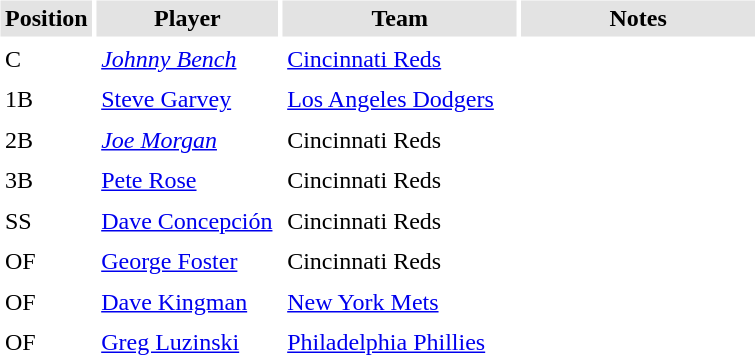<table border="0" cellspacing="3" cellpadding="3">
<tr style="background: #e3e3e3;">
<th width="50">Position</th>
<th style="width:115px;">Player</th>
<th style="width:150px;">Team</th>
<th style="width:150px;">Notes</th>
</tr>
<tr>
<td>C</td>
<td><em><a href='#'>Johnny Bench</a></em></td>
<td><a href='#'>Cincinnati Reds</a></td>
<td></td>
</tr>
<tr>
<td>1B</td>
<td><a href='#'>Steve Garvey</a></td>
<td><a href='#'>Los Angeles Dodgers</a></td>
<td></td>
</tr>
<tr>
<td>2B</td>
<td><em><a href='#'>Joe Morgan</a></em></td>
<td>Cincinnati Reds</td>
<td></td>
</tr>
<tr>
<td>3B</td>
<td><a href='#'>Pete Rose</a></td>
<td>Cincinnati Reds</td>
<td></td>
</tr>
<tr>
<td>SS</td>
<td><a href='#'>Dave Concepción</a></td>
<td>Cincinnati Reds</td>
<td></td>
</tr>
<tr>
<td>OF</td>
<td><a href='#'>George Foster</a></td>
<td>Cincinnati Reds</td>
<td></td>
</tr>
<tr>
<td>OF</td>
<td><a href='#'>Dave Kingman</a></td>
<td><a href='#'>New York Mets</a></td>
<td></td>
</tr>
<tr>
<td>OF</td>
<td><a href='#'>Greg Luzinski</a></td>
<td><a href='#'>Philadelphia Phillies</a></td>
<td></td>
</tr>
</table>
